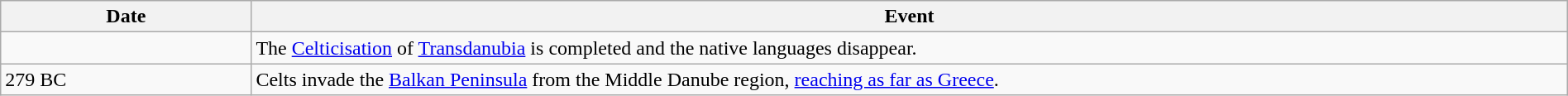<table class="wikitable" width="100%">
<tr>
<th width="16%">Date</th>
<th width="84%">Event</th>
</tr>
<tr>
<td></td>
<td>The <a href='#'>Celticisation</a> of <a href='#'>Transdanubia</a> is completed and the native languages disappear.</td>
</tr>
<tr>
<td>279 BC</td>
<td>Celts invade the <a href='#'>Balkan Peninsula</a> from the Middle Danube region, <a href='#'>reaching as far as Greece</a>.</td>
</tr>
</table>
